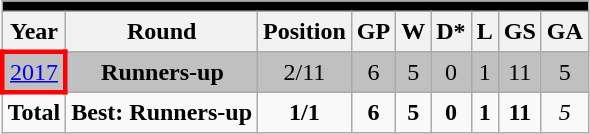<table class="wikitable" style="text-align: center;font-size:100%;">
<tr>
<th colspan=9 style="background: #000000; color: #FFFFFF;"><a href='#'></a></th>
</tr>
<tr>
<th>Year</th>
<th>Round</th>
<th>Position</th>
<th>GP</th>
<th>W</th>
<th>D*</th>
<th>L</th>
<th>GS</th>
<th>GA</th>
</tr>
<tr bgcolor=silver>
<td style="border: 3px solid red"> <a href='#'>2017</a></td>
<td><strong>Runners-up</strong></td>
<td>2/11</td>
<td>6</td>
<td>5</td>
<td>0</td>
<td>1</td>
<td>11</td>
<td>5</td>
</tr>
<tr>
<td><strong>Total</strong></td>
<td><strong>Best: Runners-up</strong></td>
<td><strong>1/1</strong></td>
<td><strong>6</strong></td>
<td><strong>5</strong></td>
<td><strong>0</strong></td>
<td><strong>1</strong></td>
<td><strong>11</strong></td>
<td><em>5</em></td>
</tr>
</table>
